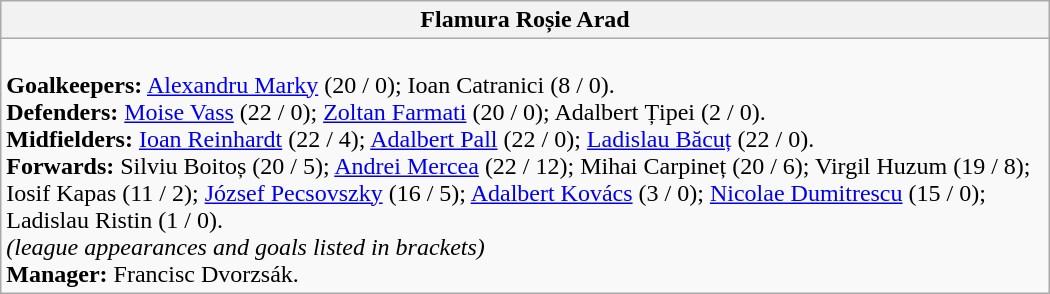<table class="wikitable" style="width:700px">
<tr>
<th>Flamura Roșie Arad</th>
</tr>
<tr>
<td><br><strong>Goalkeepers:</strong> <a href='#'>Alexandru Marky</a> (20 / 0); Ioan Catranici (8 / 0).<br>
<strong>Defenders:</strong> <a href='#'>Moise Vass</a> (22 / 0); <a href='#'>Zoltan Farmati</a> (20 / 0); Adalbert Țipei (2 / 0).<br>
<strong>Midfielders:</strong> <a href='#'>Ioan Reinhardt</a> (22 / 4); <a href='#'>Adalbert Pall</a> (22 / 0); <a href='#'>Ladislau Băcuț</a> (22 / 0).<br>
<strong>Forwards:</strong> Silviu Boitoș (20 / 5); <a href='#'>Andrei Mercea</a> (22 / 12); Mihai Carpineț (20 / 6); Virgil Huzum (19 / 8); Iosif Kapas (11 / 2); <a href='#'>József Pecsovszky</a> (16 / 5); <a href='#'>Adalbert Kovács</a> (3 / 0); <a href='#'>Nicolae Dumitrescu</a> (15 / 0); Ladislau Ristin (1 / 0).
<br><em>(league appearances and goals listed in brackets)</em><br><strong>Manager:</strong> Francisc Dvorzsák.</td>
</tr>
</table>
